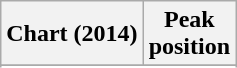<table class="wikitable sortable plainrowheaders">
<tr>
<th>Chart (2014)</th>
<th>Peak<br>position</th>
</tr>
<tr>
</tr>
<tr>
</tr>
<tr>
</tr>
</table>
